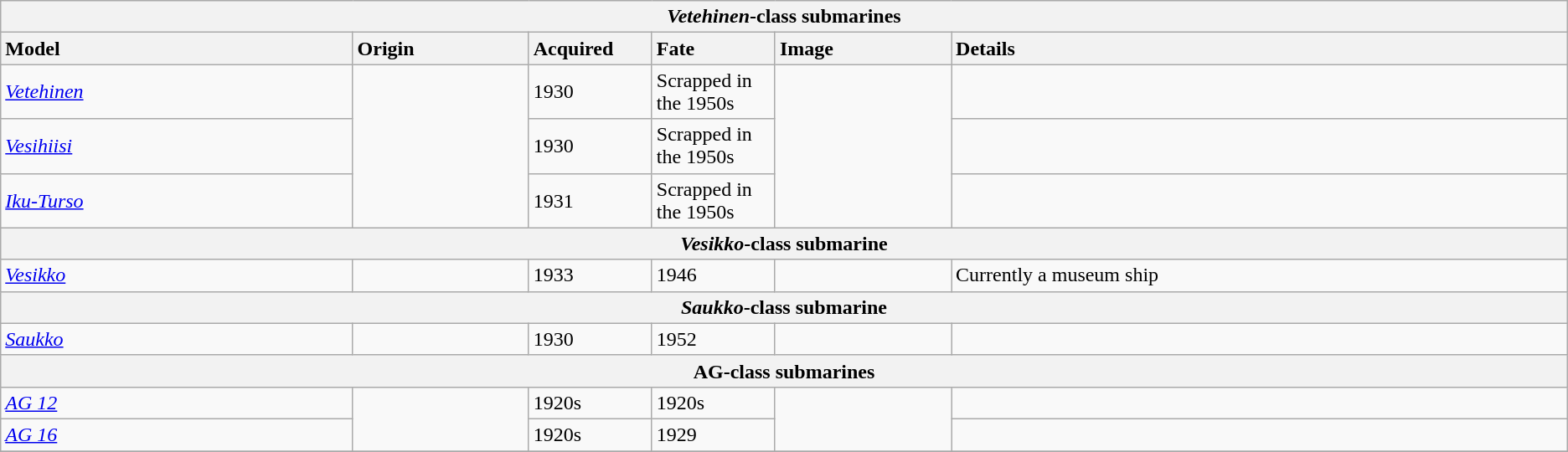<table class="wikitable">
<tr>
<th colspan="7"><em>Vetehinen</em>-class submarines</th>
</tr>
<tr>
<th style="text-align: left; width:20%;">Model</th>
<th style="text-align: left; width:10%;">Origin</th>
<th style="text-align: left; width:7%;">Acquired</th>
<th style="text-align: left; width:7%;">Fate</th>
<th style="text-align: left; width:10%;">Image</th>
<th style="text-align: left; width:35%;">Details</th>
</tr>
<tr>
<td><a href='#'><em>Vetehinen</em></a></td>
<td rowspan="3"></td>
<td>1930</td>
<td>Scrapped in the 1950s</td>
<td rowspan="3"></td>
<td></td>
</tr>
<tr>
<td><a href='#'><em>Vesihiisi</em></a></td>
<td>1930</td>
<td>Scrapped in the 1950s</td>
<td></td>
</tr>
<tr>
<td><a href='#'><em>Iku-Turso</em></a></td>
<td>1931</td>
<td>Scrapped in the 1950s</td>
</tr>
<tr>
<th colspan=7"><em>Vesikko</em>-class submarine</th>
</tr>
<tr>
<td><a href='#'><em>Vesikko</em></a></td>
<td></td>
<td>1933</td>
<td>1946</td>
<td></td>
<td>Currently a museum ship</td>
</tr>
<tr>
<th colspan=7"><em>Saukko</em>-class submarine</th>
</tr>
<tr>
<td><a href='#'><em>Saukko</em></a></td>
<td></td>
<td>1930</td>
<td>1952</td>
<td></td>
<td></td>
</tr>
<tr>
<th colspan=7">AG-class submarines</th>
</tr>
<tr>
<td><a href='#'><em>AG 12</em></a></td>
<td rowspan="2"></td>
<td>1920s</td>
<td>1920s</td>
<td rowspan="2"></td>
<td></td>
</tr>
<tr>
<td><a href='#'><em>AG 16</em></a></td>
<td>1920s</td>
<td>1929</td>
<td></td>
</tr>
<tr>
</tr>
</table>
